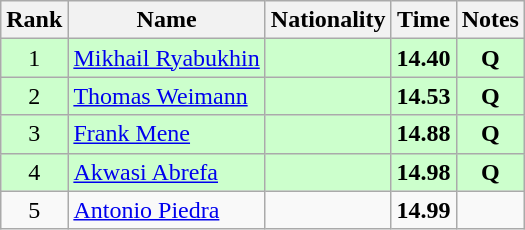<table class="wikitable sortable" style="text-align:center">
<tr>
<th>Rank</th>
<th>Name</th>
<th>Nationality</th>
<th>Time</th>
<th>Notes</th>
</tr>
<tr bgcolor=ccffcc>
<td>1</td>
<td align=left><a href='#'>Mikhail Ryabukhin</a></td>
<td align=left></td>
<td><strong>14.40</strong></td>
<td><strong>Q</strong></td>
</tr>
<tr bgcolor=ccffcc>
<td>2</td>
<td align=left><a href='#'>Thomas Weimann</a></td>
<td align=left></td>
<td><strong>14.53</strong></td>
<td><strong>Q</strong></td>
</tr>
<tr bgcolor=ccffcc>
<td>3</td>
<td align=left><a href='#'>Frank Mene</a></td>
<td align=left></td>
<td><strong>14.88</strong></td>
<td><strong>Q</strong></td>
</tr>
<tr bgcolor=ccffcc>
<td>4</td>
<td align=left><a href='#'>Akwasi Abrefa</a></td>
<td align=left></td>
<td><strong>14.98</strong></td>
<td><strong>Q</strong></td>
</tr>
<tr>
<td>5</td>
<td align=left><a href='#'>Antonio Piedra</a></td>
<td align=left></td>
<td><strong>14.99</strong></td>
<td></td>
</tr>
</table>
